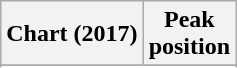<table class="wikitable sortable plainrowheaders" style="text-align:center;">
<tr>
<th scope="col">Chart (2017)</th>
<th scope="col">Peak<br>position</th>
</tr>
<tr>
</tr>
<tr>
</tr>
<tr>
</tr>
</table>
